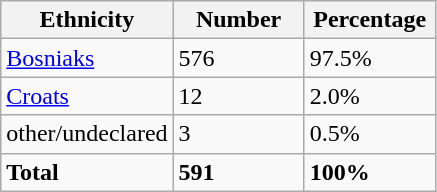<table class="wikitable">
<tr>
<th width="100px">Ethnicity</th>
<th width="80px">Number</th>
<th width="80px">Percentage</th>
</tr>
<tr>
<td><a href='#'>Bosniaks</a></td>
<td>576</td>
<td>97.5%</td>
</tr>
<tr>
<td><a href='#'>Croats</a></td>
<td>12</td>
<td>2.0%</td>
</tr>
<tr>
<td>other/undeclared</td>
<td>3</td>
<td>0.5%</td>
</tr>
<tr>
<td><strong>Total</strong></td>
<td><strong>591</strong></td>
<td><strong>100%</strong></td>
</tr>
</table>
